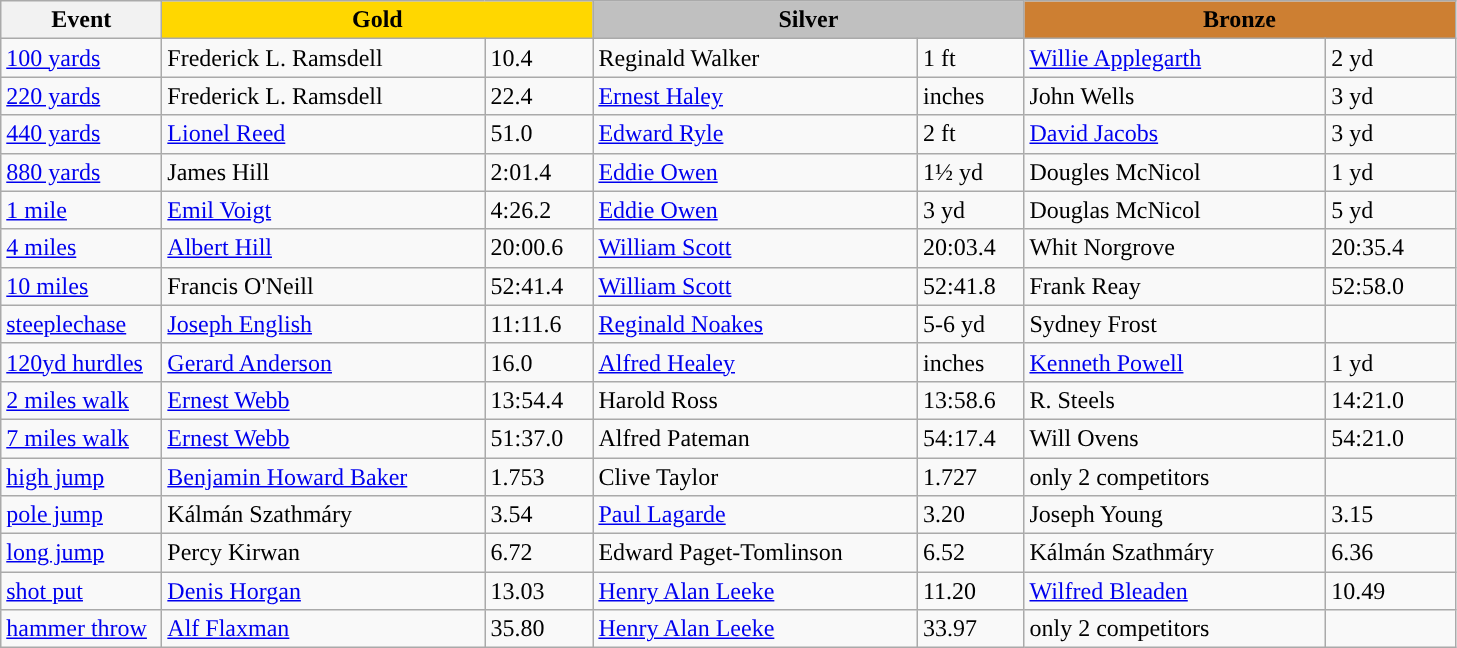<table class="wikitable" style="text-align:left">
<tr>
<th width=100>Event</th>
<th colspan="2" width="280" style="background:gold;">Gold</th>
<th colspan="2" width="280" style="background:silver;">Silver</th>
<th colspan="2" width="280" style="background:#CD7F32;">Bronze</th>
</tr>
<tr>
<td><a href='#'>100 yards</a></td>
<td> Frederick L. Ramsdell</td>
<td>10.4</td>
<td> Reginald Walker</td>
<td>1 ft</td>
<td><a href='#'>Willie Applegarth</a></td>
<td>2 yd</td>
</tr>
<tr>
<td><a href='#'>220 yards</a></td>
<td> Frederick L. Ramsdell</td>
<td>22.4</td>
<td><a href='#'>Ernest Haley</a></td>
<td>inches</td>
<td>John Wells</td>
<td>3 yd</td>
</tr>
<tr>
<td><a href='#'>440 yards</a></td>
<td><a href='#'>Lionel Reed</a></td>
<td>51.0</td>
<td><a href='#'>Edward Ryle</a></td>
<td>2 ft</td>
<td> <a href='#'>David Jacobs</a></td>
<td>3 yd</td>
</tr>
<tr>
<td><a href='#'>880 yards</a></td>
<td> James Hill</td>
<td>2:01.4</td>
<td><a href='#'>Eddie Owen</a></td>
<td>1½ yd</td>
<td> Dougles McNicol</td>
<td>1 yd</td>
</tr>
<tr>
<td><a href='#'>1 mile</a></td>
<td><a href='#'>Emil Voigt</a></td>
<td>4:26.2</td>
<td><a href='#'>Eddie Owen</a></td>
<td>3 yd</td>
<td> Douglas McNicol</td>
<td>5 yd</td>
</tr>
<tr>
<td><a href='#'>4 miles</a></td>
<td><a href='#'>Albert Hill</a></td>
<td>20:00.6</td>
<td><a href='#'>William Scott</a></td>
<td>20:03.4</td>
<td>Whit Norgrove</td>
<td>20:35.4</td>
</tr>
<tr>
<td><a href='#'>10 miles</a></td>
<td> Francis O'Neill</td>
<td>52:41.4</td>
<td><a href='#'>William Scott</a></td>
<td>52:41.8</td>
<td>Frank Reay</td>
<td>52:58.0</td>
</tr>
<tr>
<td><a href='#'>steeplechase</a></td>
<td><a href='#'>Joseph English</a></td>
<td>11:11.6</td>
<td><a href='#'>Reginald Noakes</a></td>
<td>5-6 yd</td>
<td>Sydney Frost</td>
<td></td>
</tr>
<tr>
<td><a href='#'>120yd hurdles</a></td>
<td><a href='#'>Gerard Anderson</a></td>
<td>16.0</td>
<td><a href='#'>Alfred Healey</a></td>
<td>inches</td>
<td><a href='#'>Kenneth Powell</a></td>
<td>1 yd</td>
</tr>
<tr>
<td><a href='#'>2 miles walk</a></td>
<td><a href='#'>Ernest Webb</a></td>
<td>13:54.4</td>
<td>Harold Ross</td>
<td>13:58.6</td>
<td>R. Steels</td>
<td>14:21.0</td>
</tr>
<tr>
<td><a href='#'>7 miles walk</a></td>
<td><a href='#'>Ernest Webb</a></td>
<td>51:37.0</td>
<td>Alfred Pateman</td>
<td>54:17.4</td>
<td>Will Ovens</td>
<td>54:21.0</td>
</tr>
<tr>
<td><a href='#'>high jump</a></td>
<td><a href='#'>Benjamin Howard Baker</a></td>
<td>1.753</td>
<td>Clive Taylor</td>
<td>1.727</td>
<td>only 2 competitors</td>
<td></td>
</tr>
<tr>
<td><a href='#'>pole jump</a></td>
<td> Kálmán Szathmáry</td>
<td>3.54</td>
<td> <a href='#'>Paul Lagarde</a></td>
<td>3.20</td>
<td>Joseph Young</td>
<td>3.15</td>
</tr>
<tr>
<td><a href='#'>long jump</a></td>
<td> Percy Kirwan</td>
<td>6.72</td>
<td>Edward Paget-Tomlinson</td>
<td>6.52</td>
<td> Kálmán Szathmáry</td>
<td>6.36</td>
</tr>
<tr>
<td><a href='#'>shot put</a></td>
<td> <a href='#'>Denis Horgan</a></td>
<td>13.03</td>
<td><a href='#'>Henry Alan Leeke</a></td>
<td>11.20</td>
<td> <a href='#'>Wilfred Bleaden</a></td>
<td>10.49</td>
</tr>
<tr>
<td><a href='#'>hammer throw</a></td>
<td><a href='#'>Alf Flaxman</a></td>
<td>35.80</td>
<td><a href='#'>Henry Alan Leeke</a></td>
<td>33.97</td>
<td>only 2 competitors</td>
<td></td>
</tr>
</table>
